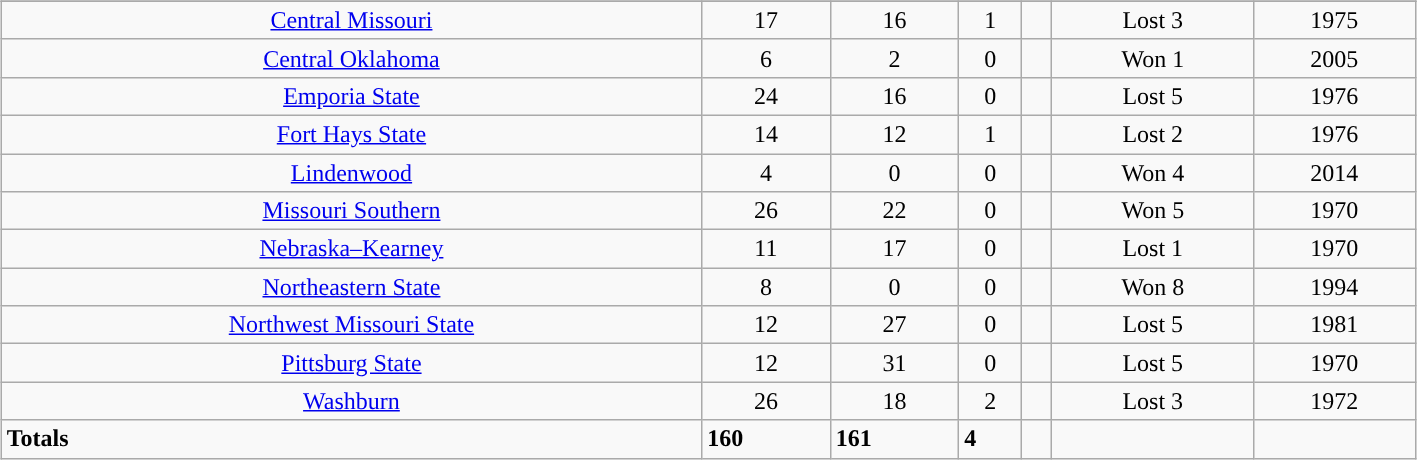<table border="0" style="width:100%;">
<tr>
<td valign="top"><br><table class="wikitable" style="width:75%;">
<tr>
</tr>
<tr style="text-align:center;">
<td><a href='#'>Central Missouri</a></td>
<td>17</td>
<td>16</td>
<td>1</td>
<td></td>
<td>Lost 3</td>
<td>1975</td>
</tr>
<tr style="text-align:center;">
<td><a href='#'>Central Oklahoma</a></td>
<td>6</td>
<td>2</td>
<td>0</td>
<td></td>
<td>Won 1</td>
<td>2005</td>
</tr>
<tr style="text-align:center;">
<td><a href='#'>Emporia State</a></td>
<td>24</td>
<td>16</td>
<td>0</td>
<td></td>
<td>Lost 5</td>
<td>1976</td>
</tr>
<tr style="text-align:center;">
<td><a href='#'>Fort Hays State</a></td>
<td>14</td>
<td>12</td>
<td>1</td>
<td></td>
<td>Lost 2</td>
<td>1976</td>
</tr>
<tr style="text-align:center;">
<td><a href='#'>Lindenwood</a></td>
<td>4</td>
<td>0</td>
<td>0</td>
<td></td>
<td>Won 4</td>
<td>2014</td>
</tr>
<tr style="text-align:center;">
<td><a href='#'>Missouri Southern</a></td>
<td>26</td>
<td>22</td>
<td>0</td>
<td></td>
<td>Won 5</td>
<td>1970</td>
</tr>
<tr style="text-align:center;">
<td><a href='#'>Nebraska–Kearney</a></td>
<td>11</td>
<td>17</td>
<td>0</td>
<td></td>
<td>Lost 1</td>
<td>1970</td>
</tr>
<tr style="text-align:center;">
<td><a href='#'>Northeastern State</a></td>
<td>8</td>
<td>0</td>
<td>0</td>
<td></td>
<td>Won 8</td>
<td>1994</td>
</tr>
<tr style="text-align:center;">
<td><a href='#'>Northwest Missouri State</a></td>
<td>12</td>
<td>27</td>
<td>0</td>
<td></td>
<td>Lost 5</td>
<td>1981</td>
</tr>
<tr style="text-align:center;">
<td><a href='#'>Pittsburg State</a></td>
<td>12</td>
<td>31</td>
<td>0</td>
<td></td>
<td>Lost 5</td>
<td>1970</td>
</tr>
<tr style="text-align:center;">
<td><a href='#'>Washburn</a></td>
<td>26</td>
<td>18</td>
<td>2</td>
<td></td>
<td>Lost 3</td>
<td>1972</td>
</tr>
<tr class="unsortable">
<td><strong>Totals</strong></td>
<td><strong>160</strong></td>
<td><strong>161</strong></td>
<td><strong>4</strong></td>
<td><strong></strong></td>
<td></td>
<td></td>
</tr>
</table>
</td>
</tr>
</table>
